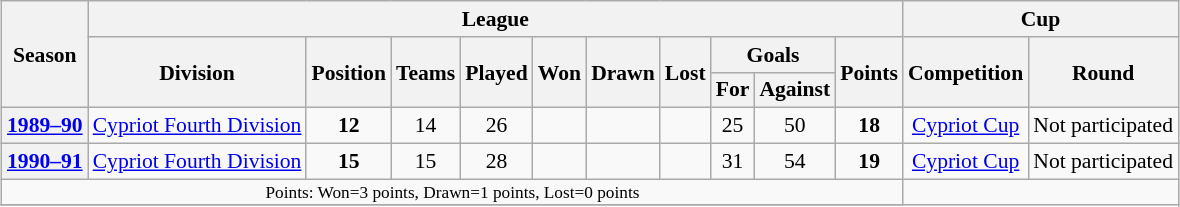<table class="wikitable" style="margin:1em auto; text-align: center; font-size:90%">
<tr>
<th rowspan=3>Season</th>
<th colspan="10">League</th>
<th colspan="3">Cup</th>
</tr>
<tr>
<th rowspan=2>Division</th>
<th rowspan=2>Position</th>
<th rowspan=2>Teams</th>
<th rowspan=2>Played</th>
<th rowspan=2>Won</th>
<th rowspan=2>Drawn</th>
<th rowspan=2>Lost</th>
<th colspan="2">Goals</th>
<th rowspan=2>Points</th>
<th rowspan=2>Competition</th>
<th rowspan=2>Round</th>
</tr>
<tr>
<th>For</th>
<th>Against</th>
</tr>
<tr>
<th><a href='#'>1989–90</a></th>
<td><a href='#'>Cypriot Fourth Division</a></td>
<td><strong>12</strong></td>
<td>14</td>
<td>26</td>
<td></td>
<td></td>
<td></td>
<td>25</td>
<td>50</td>
<td><strong>18</strong></td>
<td><a href='#'>Cypriot Cup</a></td>
<td>Not participated</td>
</tr>
<tr>
<th><a href='#'>1990–91</a></th>
<td><a href='#'>Cypriot Fourth Division</a></td>
<td><strong>15</strong></td>
<td>15</td>
<td>28</td>
<td></td>
<td></td>
<td></td>
<td>31</td>
<td>54</td>
<td><strong>19</strong></td>
<td><a href='#'>Cypriot Cup</a></td>
<td>Not participated</td>
</tr>
<tr>
<td colspan="11" style="font-size:80%">Points: Won=3 points, Drawn=1 points, Lost=0 points</td>
</tr>
<tr>
</tr>
</table>
